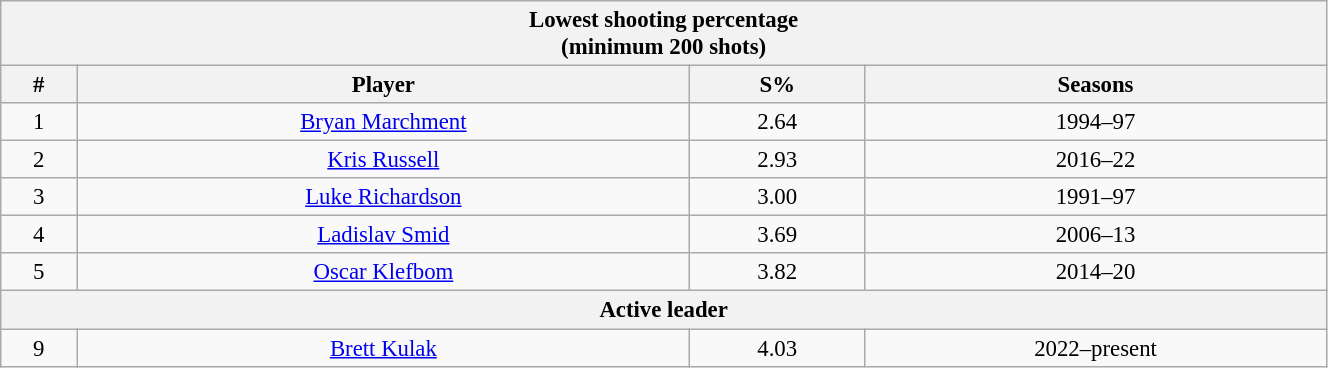<table class="wikitable" style="text-align: center; font-size: 95%" width="70%">
<tr>
<th colspan="4">Lowest shooting percentage<br>(minimum 200 shots)</th>
</tr>
<tr>
<th>#</th>
<th>Player</th>
<th>S%</th>
<th>Seasons</th>
</tr>
<tr>
<td>1</td>
<td><a href='#'>Bryan Marchment</a></td>
<td>2.64</td>
<td>1994–97</td>
</tr>
<tr>
<td>2</td>
<td><a href='#'>Kris Russell</a></td>
<td>2.93</td>
<td>2016–22</td>
</tr>
<tr>
<td>3</td>
<td><a href='#'>Luke Richardson</a></td>
<td>3.00</td>
<td>1991–97</td>
</tr>
<tr>
<td>4</td>
<td><a href='#'>Ladislav Smid</a></td>
<td>3.69</td>
<td>2006–13</td>
</tr>
<tr>
<td>5</td>
<td><a href='#'>Oscar Klefbom</a></td>
<td>3.82</td>
<td>2014–20</td>
</tr>
<tr>
<th colspan="4">Active leader</th>
</tr>
<tr>
<td>9</td>
<td><a href='#'>Brett Kulak</a></td>
<td>4.03</td>
<td>2022–present</td>
</tr>
</table>
